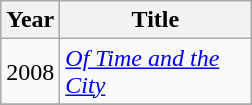<table class="wikitable sortable">
<tr>
<th>Year</th>
<th width=120>Title</th>
</tr>
<tr>
<td>2008</td>
<td><em><a href='#'>Of Time and the City</a></em></td>
</tr>
<tr>
</tr>
</table>
